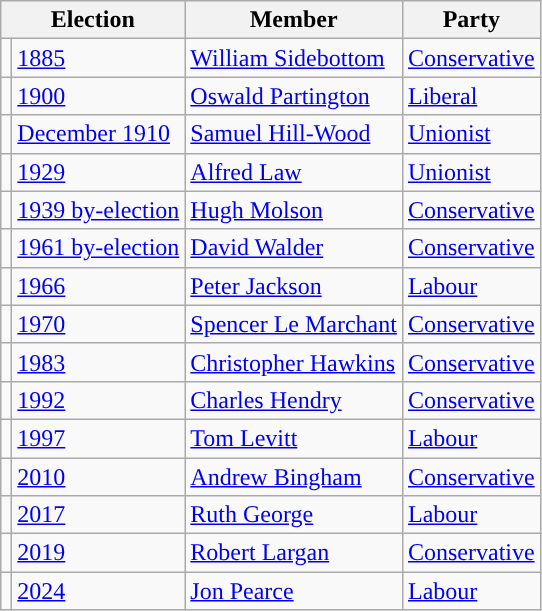<table class="wikitable">
<tr>
<th colspan="2">Election</th>
<th>Member</th>
<th>Party</th>
</tr>
<tr>
<td style="color:inherit;background-color: "></td>
<td><a href='#'>1885</a></td>
<td><a href='#'>William Sidebottom</a></td>
<td><a href='#'>Conservative</a></td>
</tr>
<tr>
<td style="color:inherit;background-color: "></td>
<td><a href='#'>1900</a></td>
<td><a href='#'>Oswald Partington</a></td>
<td><a href='#'>Liberal</a></td>
</tr>
<tr>
<td style="color:inherit;background-color: "></td>
<td><a href='#'>December 1910</a></td>
<td><a href='#'>Samuel Hill-Wood</a></td>
<td><a href='#'>Unionist</a></td>
</tr>
<tr>
<td style="color:inherit;background-color: "></td>
<td><a href='#'>1929</a></td>
<td><a href='#'>Alfred Law</a></td>
<td><a href='#'>Unionist</a></td>
</tr>
<tr>
<td style="color:inherit;background-color: "></td>
<td High Peak by-election, 1939><a href='#'>1939 by-election</a></td>
<td><a href='#'>Hugh Molson</a></td>
<td><a href='#'>Conservative</a></td>
</tr>
<tr>
<td style="color:inherit;background-color: "></td>
<td High Peak by-election, 1961><a href='#'>1961 by-election</a></td>
<td><a href='#'>David Walder</a></td>
<td><a href='#'>Conservative</a></td>
</tr>
<tr>
<td style="color:inherit;background-color: "></td>
<td><a href='#'>1966</a></td>
<td><a href='#'>Peter Jackson</a></td>
<td><a href='#'>Labour</a></td>
</tr>
<tr>
<td style="color:inherit;background-color: "></td>
<td><a href='#'>1970</a></td>
<td><a href='#'>Spencer Le Marchant</a></td>
<td><a href='#'>Conservative</a></td>
</tr>
<tr>
<td style="color:inherit;background-color: "></td>
<td><a href='#'>1983</a></td>
<td><a href='#'>Christopher Hawkins</a></td>
<td><a href='#'>Conservative</a></td>
</tr>
<tr>
<td style="color:inherit;background-color: "></td>
<td><a href='#'>1992</a></td>
<td><a href='#'>Charles Hendry</a></td>
<td><a href='#'>Conservative</a></td>
</tr>
<tr>
<td style="color:inherit;background-color: "></td>
<td><a href='#'>1997</a></td>
<td><a href='#'>Tom Levitt</a></td>
<td><a href='#'>Labour</a></td>
</tr>
<tr>
<td style="color:inherit;background-color: "></td>
<td><a href='#'>2010</a></td>
<td><a href='#'>Andrew Bingham</a></td>
<td><a href='#'>Conservative</a></td>
</tr>
<tr>
<td style="color:inherit;background-color: "></td>
<td><a href='#'>2017</a></td>
<td><a href='#'>Ruth George</a></td>
<td><a href='#'>Labour</a></td>
</tr>
<tr>
<td style="color:inherit;background-color: "></td>
<td><a href='#'>2019</a></td>
<td><a href='#'>Robert Largan</a></td>
<td><a href='#'>Conservative</a></td>
</tr>
<tr>
<td style="color:inherit;background-color: "></td>
<td><a href='#'>2024</a></td>
<td><a href='#'>Jon Pearce</a></td>
<td><a href='#'>Labour</a></td>
</tr>
</table>
